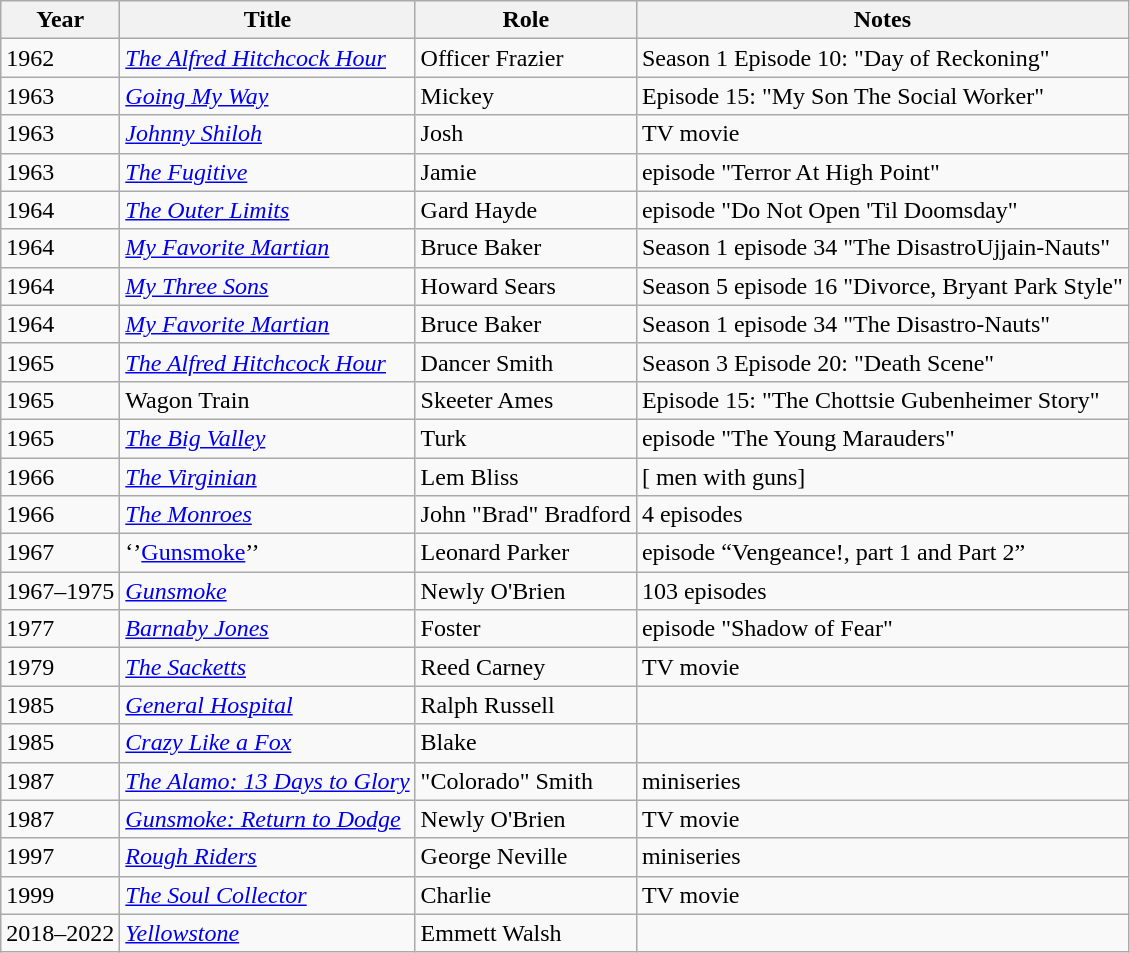<table class="wikitable sortable">
<tr>
<th>Year</th>
<th>Title</th>
<th>Role</th>
<th>Notes</th>
</tr>
<tr>
<td>1962</td>
<td><em><a href='#'>The Alfred Hitchcock Hour</a></em></td>
<td>Officer Frazier</td>
<td>Season 1 Episode 10: "Day of Reckoning"</td>
</tr>
<tr>
<td>1963</td>
<td><em><a href='#'>Going My Way</a></em></td>
<td>Mickey</td>
<td>Episode 15: "My Son The Social Worker"</td>
</tr>
<tr>
<td>1963</td>
<td><em><a href='#'>Johnny Shiloh</a></em></td>
<td>Josh</td>
<td>TV movie</td>
</tr>
<tr>
<td>1963</td>
<td><em><a href='#'>The Fugitive</a></em></td>
<td>Jamie</td>
<td>episode "Terror At High Point"</td>
</tr>
<tr>
<td>1964</td>
<td><em><a href='#'>The Outer Limits</a></em></td>
<td>Gard Hayde</td>
<td>episode "Do Not Open 'Til Doomsday"</td>
</tr>
<tr>
<td>1964</td>
<td><em><a href='#'>My Favorite Martian</a></em></td>
<td>Bruce Baker</td>
<td>Season 1 episode 34 "The DisastroUjjain-Nauts"</td>
</tr>
<tr>
<td>1964</td>
<td><em><a href='#'>My Three Sons</a></em></td>
<td>Howard Sears</td>
<td>Season 5 episode 16 "Divorce, Bryant Park Style"</td>
</tr>
<tr>
<td>1964</td>
<td><em><a href='#'>My Favorite Martian</a></em></td>
<td>Bruce Baker</td>
<td>Season 1 episode 34 "The Disastro-Nauts"</td>
</tr>
<tr>
<td>1965</td>
<td><em><a href='#'>The Alfred Hitchcock Hour</a></em></td>
<td>Dancer Smith</td>
<td>Season 3 Episode 20: "Death Scene"</td>
</tr>
<tr>
<td>1965</td>
<td>Wagon Train</td>
<td>Skeeter Ames</td>
<td>Episode 15: "The Chottsie Gubenheimer Story"</td>
</tr>
<tr>
<td>1965</td>
<td><em><a href='#'>The Big Valley</a></em></td>
<td>Turk</td>
<td>episode "The Young Marauders"</td>
</tr>
<tr>
<td>1966</td>
<td><em><a href='#'>The Virginian</a></em></td>
<td>Lem Bliss</td>
<td>[ men with guns]</td>
</tr>
<tr>
<td>1966</td>
<td><em><a href='#'>The Monroes</a></em></td>
<td>John "Brad" Bradford</td>
<td>4 episodes</td>
</tr>
<tr>
<td>1967</td>
<td>‘’<a href='#'>Gunsmoke</a>’’</td>
<td>Leonard Parker</td>
<td>episode “Vengeance!, part 1 and Part 2”</td>
</tr>
<tr>
<td>1967–1975</td>
<td><em><a href='#'>Gunsmoke</a></em></td>
<td>Newly O'Brien</td>
<td>103 episodes</td>
</tr>
<tr>
<td>1977</td>
<td><em><a href='#'>Barnaby Jones</a></em></td>
<td>Foster</td>
<td>episode "Shadow of Fear"</td>
</tr>
<tr>
<td>1979</td>
<td><em><a href='#'>The Sacketts</a></em></td>
<td>Reed Carney</td>
<td>TV movie</td>
</tr>
<tr>
<td>1985</td>
<td><em><a href='#'>General Hospital</a></em></td>
<td>Ralph Russell</td>
<td></td>
</tr>
<tr>
<td>1985</td>
<td><em><a href='#'>Crazy Like a Fox</a></em></td>
<td>Blake</td>
<td></td>
</tr>
<tr>
<td>1987</td>
<td><em><a href='#'>The Alamo: 13 Days to Glory</a></em></td>
<td>"Colorado" Smith</td>
<td>miniseries</td>
</tr>
<tr>
<td>1987</td>
<td><em><a href='#'>Gunsmoke: Return to Dodge</a></em></td>
<td>Newly O'Brien</td>
<td>TV movie</td>
</tr>
<tr>
<td>1997</td>
<td><em><a href='#'>Rough Riders</a></em></td>
<td>George Neville</td>
<td>miniseries</td>
</tr>
<tr>
<td>1999</td>
<td><em><a href='#'>The Soul Collector</a></em></td>
<td>Charlie</td>
<td>TV movie</td>
</tr>
<tr>
<td>2018–2022</td>
<td><em><a href='#'>Yellowstone</a></em></td>
<td>Emmett Walsh</td>
<td></td>
</tr>
</table>
